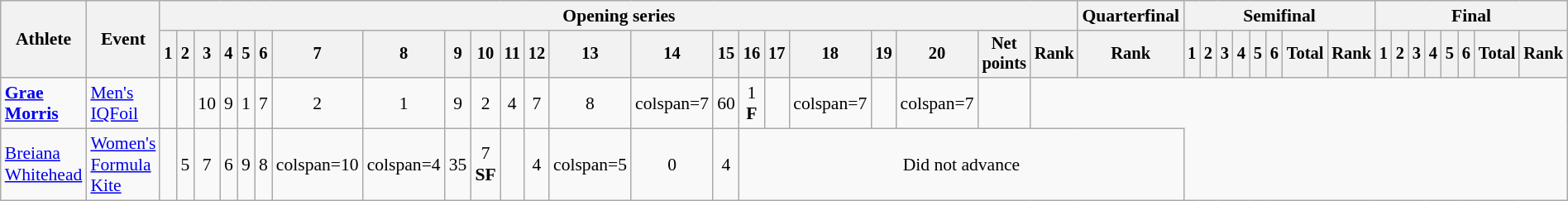<table class=wikitable style=font-size:90%;text-align:center>
<tr>
<th rowspan=2>Athlete</th>
<th rowspan=2>Event</th>
<th colspan=22>Opening series</th>
<th>Quarterfinal</th>
<th colspan=8>Semifinal</th>
<th colspan=8>Final</th>
</tr>
<tr style=font-size:95%>
<th>1</th>
<th>2</th>
<th>3</th>
<th>4</th>
<th>5</th>
<th>6</th>
<th>7</th>
<th>8</th>
<th>9</th>
<th>10</th>
<th>11</th>
<th>12</th>
<th>13</th>
<th>14</th>
<th>15</th>
<th>16</th>
<th>17</th>
<th>18</th>
<th>19</th>
<th>20</th>
<th>Net points</th>
<th>Rank</th>
<th>Rank</th>
<th>1</th>
<th>2</th>
<th>3</th>
<th>4</th>
<th>5</th>
<th>6</th>
<th>Total</th>
<th>Rank</th>
<th>1</th>
<th>2</th>
<th>3</th>
<th>4</th>
<th>5</th>
<th>6</th>
<th>Total</th>
<th>Rank</th>
</tr>
<tr>
<td align=left><strong><a href='#'>Grae Morris</a></strong></td>
<td align=left><a href='#'>Men's IQFoil</a></td>
<td></td>
<td></td>
<td>10</td>
<td>9</td>
<td>1</td>
<td>7</td>
<td>2</td>
<td>1</td>
<td>9</td>
<td>2</td>
<td>4</td>
<td>7</td>
<td>8</td>
<td>colspan=7 </td>
<td>60</td>
<td>1 <strong>F</strong></td>
<td></td>
<td>colspan=7 </td>
<td></td>
<td>colspan=7 </td>
<td></td>
</tr>
<tr>
<td align=left><a href='#'>Breiana Whitehead</a></td>
<td align=left><a href='#'>Women's Formula Kite</a></td>
<td></td>
<td>5</td>
<td>7</td>
<td>6</td>
<td>9</td>
<td>8</td>
<td>colspan=10 </td>
<td>colspan=4 </td>
<td>35</td>
<td>7 <strong>SF</strong></td>
<td></td>
<td>4</td>
<td>colspan=5 </td>
<td>0</td>
<td>4</td>
<td colspan=8>Did not advance</td>
</tr>
</table>
